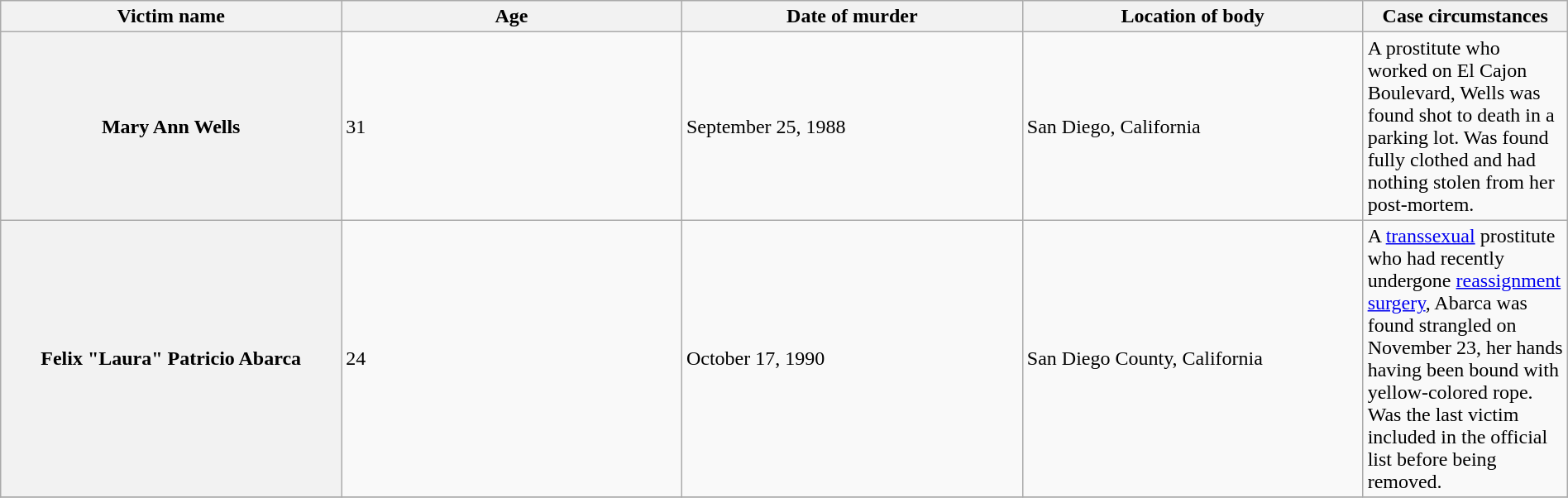<table class="wikitable sortable collapsible collapsed" style="margin: 1ex auto 1ex auto">
<tr>
<th class="unsortable" scope="col" style="width: 15%;">Victim name</th>
<th class="unsortable" scope="col" style="width: 15%;">Age</th>
<th class="unsortable" scope="col" style="width: 15%;">Date of murder</th>
<th class="unsortable" scope="col" style="width: 15%;">Location of body</th>
<th class="sortable" scope="col" style="width: 9%;">Case circumstances</th>
</tr>
<tr>
<th>Mary Ann Wells</th>
<td>31</td>
<td>September 25, 1988</td>
<td>San Diego, California</td>
<td>A prostitute who worked on El Cajon Boulevard, Wells was found shot to death in a parking lot. Was found fully clothed and had nothing stolen from her post-mortem.</td>
</tr>
<tr>
<th>Felix "Laura" Patricio Abarca</th>
<td>24</td>
<td>October 17, 1990</td>
<td>San Diego County, California</td>
<td>A <a href='#'>transsexual</a> prostitute who had recently undergone <a href='#'>reassignment surgery</a>, Abarca was found strangled on November 23, her hands having been bound with yellow-colored rope. Was the last victim included in the official list before being removed.</td>
</tr>
<tr>
</tr>
</table>
